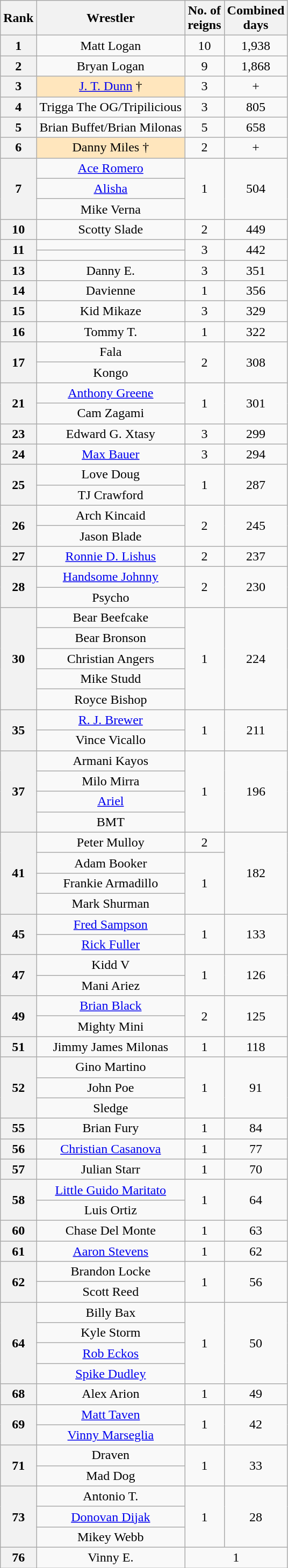<table class="wikitable sortable" style="text-align: center">
<tr>
<th>Rank</th>
<th>Wrestler</th>
<th>No. of<br>reigns</th>
<th>Combined<br>days</th>
</tr>
<tr>
<th>1</th>
<td>Matt Logan</td>
<td>10</td>
<td>1,938</td>
</tr>
<tr>
<th>2</th>
<td>Bryan Logan</td>
<td>9</td>
<td>1,868</td>
</tr>
<tr>
<th>3</th>
<td style="background:#ffe6bd;"><a href='#'>J. T. Dunn</a> †</td>
<td>3</td>
<td>+</td>
</tr>
<tr>
<th>4</th>
<td>Trigga The OG/Tripilicious</td>
<td>3</td>
<td>805</td>
</tr>
<tr>
<th>5</th>
<td>Brian Buffet/Brian Milonas</td>
<td>5</td>
<td>658</td>
</tr>
<tr>
<th>6</th>
<td style="background:#ffe6bd;">Danny Miles †</td>
<td>2</td>
<td>+</td>
</tr>
<tr>
<th rowspan=3>7</th>
<td><a href='#'>Ace Romero</a></td>
<td rowspan=3>1</td>
<td rowspan=3>504</td>
</tr>
<tr>
<td><a href='#'>Alisha</a></td>
</tr>
<tr>
<td>Mike Verna</td>
</tr>
<tr>
<th>10</th>
<td>Scotty Slade</td>
<td>2</td>
<td>449</td>
</tr>
<tr>
<th rowspan=2>11</th>
<td></td>
<td rowspan=2>3</td>
<td rowspan=2>442</td>
</tr>
<tr>
<td></td>
</tr>
<tr>
<th>13</th>
<td>Danny E.</td>
<td>3</td>
<td>351</td>
</tr>
<tr>
<th>14</th>
<td>Davienne</td>
<td>1</td>
<td>356</td>
</tr>
<tr>
<th>15</th>
<td>Kid Mikaze</td>
<td>3</td>
<td>329</td>
</tr>
<tr>
<th>16</th>
<td>Tommy T.</td>
<td>1</td>
<td>322</td>
</tr>
<tr>
<th rowspan=2>17</th>
<td>Fala</td>
<td rowspan=2>2</td>
<td rowspan=2>308</td>
</tr>
<tr>
<td>Kongo</td>
</tr>
<tr>
<th rowspan=2>21</th>
<td><a href='#'>Anthony Greene</a></td>
<td rowspan=2>1</td>
<td rowspan=2>301</td>
</tr>
<tr>
<td>Cam Zagami</td>
</tr>
<tr>
<th>23</th>
<td>Edward G. Xtasy</td>
<td>3</td>
<td>299</td>
</tr>
<tr>
<th>24</th>
<td><a href='#'>Max Bauer</a></td>
<td>3</td>
<td>294</td>
</tr>
<tr>
<th rowspan=2>25</th>
<td>Love Doug</td>
<td rowspan=2>1</td>
<td rowspan=2>287</td>
</tr>
<tr>
<td>TJ Crawford</td>
</tr>
<tr>
<th rowspan=2>26</th>
<td>Arch Kincaid</td>
<td rowspan=2>2</td>
<td rowspan=2>245</td>
</tr>
<tr>
<td>Jason Blade</td>
</tr>
<tr>
<th>27</th>
<td><a href='#'>Ronnie D. Lishus</a></td>
<td>2</td>
<td>237</td>
</tr>
<tr>
<th rowspan=2>28</th>
<td><a href='#'>Handsome Johnny</a></td>
<td rowspan=2>2</td>
<td rowspan=2>230</td>
</tr>
<tr>
<td>Psycho</td>
</tr>
<tr>
<th rowspan=5>30</th>
<td>Bear Beefcake</td>
<td rowspan=5>1</td>
<td rowspan=5>224</td>
</tr>
<tr>
<td>Bear Bronson</td>
</tr>
<tr>
<td>Christian Angers</td>
</tr>
<tr>
<td>Mike Studd</td>
</tr>
<tr>
<td>Royce Bishop</td>
</tr>
<tr>
<th rowspan=2>35</th>
<td><a href='#'>R. J. Brewer</a></td>
<td rowspan=2>1</td>
<td rowspan=2>211</td>
</tr>
<tr>
<td>Vince Vicallo</td>
</tr>
<tr>
<th rowspan=4>37</th>
<td>Armani Kayos</td>
<td rowspan=4>1</td>
<td rowspan=4>196</td>
</tr>
<tr>
<td>Milo Mirra</td>
</tr>
<tr>
<td><a href='#'>Ariel</a></td>
</tr>
<tr>
<td>BMT</td>
</tr>
<tr>
<th rowspan=4>41</th>
<td>Peter Mulloy</td>
<td>2</td>
<td rowspan=4>182</td>
</tr>
<tr>
<td>Adam Booker</td>
<td rowspan=3>1</td>
</tr>
<tr>
<td>Frankie Armadillo</td>
</tr>
<tr>
<td>Mark Shurman</td>
</tr>
<tr>
<th rowspan=2>45</th>
<td><a href='#'>Fred Sampson</a></td>
<td rowspan=2>1</td>
<td rowspan=2>133</td>
</tr>
<tr>
<td><a href='#'>Rick Fuller</a></td>
</tr>
<tr>
<th rowspan=2>47</th>
<td>Kidd V</td>
<td rowspan=2>1</td>
<td rowspan=2>126</td>
</tr>
<tr>
<td>Mani Ariez</td>
</tr>
<tr>
<th rowspan=2>49</th>
<td><a href='#'>Brian Black</a></td>
<td rowspan=2>2</td>
<td rowspan=2>125</td>
</tr>
<tr>
<td>Mighty Mini</td>
</tr>
<tr>
<th>51</th>
<td>Jimmy James Milonas</td>
<td>1</td>
<td>118</td>
</tr>
<tr>
<th rowspan=3>52</th>
<td>Gino Martino</td>
<td rowspan=3>1</td>
<td rowspan=3>91</td>
</tr>
<tr>
<td>John Poe</td>
</tr>
<tr>
<td>Sledge</td>
</tr>
<tr>
<th>55</th>
<td>Brian Fury</td>
<td>1</td>
<td>84</td>
</tr>
<tr>
<th>56</th>
<td><a href='#'>Christian Casanova</a></td>
<td>1</td>
<td>77</td>
</tr>
<tr>
<th>57</th>
<td>Julian Starr</td>
<td>1</td>
<td>70</td>
</tr>
<tr>
<th rowspan=2>58</th>
<td><a href='#'>Little Guido Maritato</a></td>
<td rowspan=2>1</td>
<td rowspan=2>64</td>
</tr>
<tr>
<td>Luis Ortiz</td>
</tr>
<tr>
<th>60</th>
<td>Chase Del Monte</td>
<td>1</td>
<td>63</td>
</tr>
<tr>
<th>61</th>
<td><a href='#'>Aaron Stevens</a></td>
<td>1</td>
<td>62</td>
</tr>
<tr>
<th rowspan=2>62</th>
<td>Brandon Locke</td>
<td rowspan=2>1</td>
<td rowspan=2>56</td>
</tr>
<tr>
<td>Scott Reed</td>
</tr>
<tr>
<th rowspan=4>64</th>
<td>Billy Bax</td>
<td rowspan=4>1</td>
<td rowspan=4>50</td>
</tr>
<tr>
<td>Kyle Storm</td>
</tr>
<tr>
<td><a href='#'>Rob Eckos</a></td>
</tr>
<tr>
<td><a href='#'>Spike Dudley</a></td>
</tr>
<tr>
<th>68</th>
<td>Alex Arion</td>
<td>1</td>
<td>49</td>
</tr>
<tr>
<th rowspan=2>69</th>
<td><a href='#'>Matt Taven</a></td>
<td rowspan=2>1</td>
<td rowspan=2>42</td>
</tr>
<tr>
<td><a href='#'>Vinny Marseglia</a></td>
</tr>
<tr>
<th rowspan=2>71</th>
<td>Draven</td>
<td rowspan=2>1</td>
<td rowspan=2>33</td>
</tr>
<tr>
<td>Mad Dog</td>
</tr>
<tr>
<th rowspan=3>73</th>
<td>Antonio T.</td>
<td rowspan=3>1</td>
<td rowspan=3>28</td>
</tr>
<tr>
<td><a href='#'>Donovan Dijak</a></td>
</tr>
<tr>
<td>Mikey Webb</td>
</tr>
<tr>
<th>76</th>
<td>Vinny E.</td>
<td colspan=2>1</td>
</tr>
</table>
